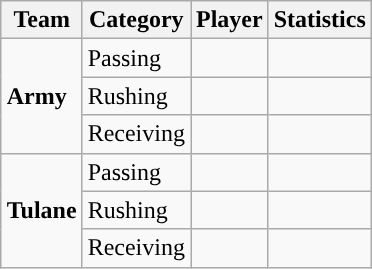<table class="wikitable" style="float: right;">
<tr>
<th>Team</th>
<th>Category</th>
<th>Player</th>
<th>Statistics</th>
</tr>
<tr>
<td rowspan=3><strong>Army</strong></td>
<td>Passing</td>
<td></td>
<td></td>
</tr>
<tr>
<td>Rushing</td>
<td></td>
<td></td>
</tr>
<tr>
<td>Receiving</td>
<td></td>
<td></td>
</tr>
<tr>
<td rowspan=3><strong>Tulane</strong></td>
<td>Passing</td>
<td></td>
<td></td>
</tr>
<tr>
<td>Rushing</td>
<td></td>
<td></td>
</tr>
<tr>
<td>Receiving</td>
<td></td>
<td></td>
</tr>
</table>
